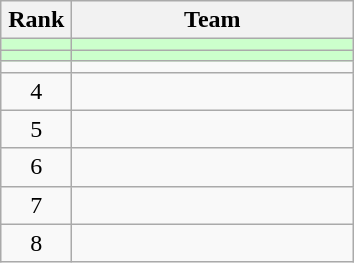<table class="wikitable" style="text-align: center;">
<tr>
<th width=40>Rank</th>
<th width=180>Team</th>
</tr>
<tr bgcolor=#ccffcc>
<td></td>
<td style="text-align:left;"></td>
</tr>
<tr bgcolor=#ccffcc>
<td></td>
<td style="text-align:left;"></td>
</tr>
<tr align=center>
<td></td>
<td style="text-align:left;"></td>
</tr>
<tr align=center>
<td>4</td>
<td style="text-align:left;"></td>
</tr>
<tr align=center>
<td>5</td>
<td style="text-align:left;"></td>
</tr>
<tr align=center>
<td>6</td>
<td style="text-align:left;"></td>
</tr>
<tr align=center>
<td>7</td>
<td style="text-align:left;"></td>
</tr>
<tr align=center>
<td>8</td>
<td style="text-align:left;"></td>
</tr>
</table>
